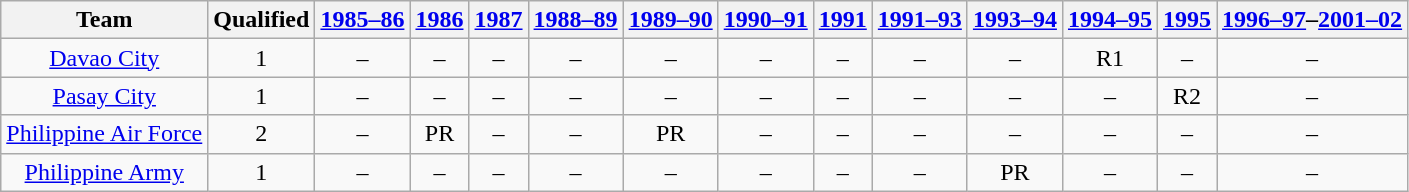<table class="wikitable" style="text-align: center">
<tr>
<th>Team</th>
<th>Qualified</th>
<th><a href='#'>1985–86</a></th>
<th><a href='#'>1986</a></th>
<th><a href='#'>1987</a></th>
<th><a href='#'>1988–89</a></th>
<th><a href='#'>1989–90</a></th>
<th><a href='#'>1990–91</a></th>
<th><a href='#'>1991</a></th>
<th><a href='#'>1991–93</a></th>
<th><a href='#'>1993–94</a></th>
<th><a href='#'>1994–95</a></th>
<th><a href='#'>1995</a></th>
<th><a href='#'>1996–97</a>–<a href='#'>2001–02</a></th>
</tr>
<tr>
<td><a href='#'>Davao City</a></td>
<td>1</td>
<td>–</td>
<td>–</td>
<td>–</td>
<td>–</td>
<td>–</td>
<td>–</td>
<td>–</td>
<td>–</td>
<td>–</td>
<td>R1</td>
<td>–</td>
<td>–</td>
</tr>
<tr>
<td><a href='#'>Pasay City</a></td>
<td>1</td>
<td>–</td>
<td>–</td>
<td>–</td>
<td>–</td>
<td>–</td>
<td>–</td>
<td>–</td>
<td>–</td>
<td>–</td>
<td>–</td>
<td>R2</td>
<td>–</td>
</tr>
<tr>
<td><a href='#'>Philippine Air Force</a></td>
<td>2</td>
<td>–</td>
<td>PR</td>
<td>–</td>
<td>–</td>
<td>PR</td>
<td>–</td>
<td>–</td>
<td>–</td>
<td>–</td>
<td>–</td>
<td>–</td>
<td>–</td>
</tr>
<tr>
<td><a href='#'>Philippine Army</a></td>
<td>1</td>
<td>–</td>
<td>–</td>
<td>–</td>
<td>–</td>
<td>–</td>
<td>–</td>
<td>–</td>
<td>–</td>
<td>PR</td>
<td>–</td>
<td>–</td>
<td>–</td>
</tr>
</table>
